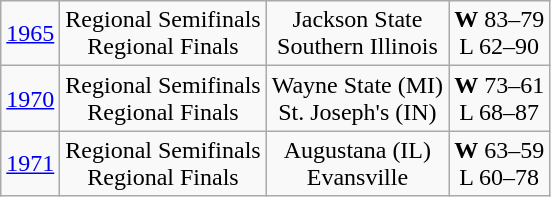<table class="wikitable">
<tr align="center">
<td><a href='#'>1965</a></td>
<td>Regional Semifinals<br>Regional Finals</td>
<td>Jackson State<br>Southern Illinois</td>
<td><strong>W</strong> 83–79<br>L 62–90</td>
</tr>
<tr align="center">
<td><a href='#'>1970</a></td>
<td>Regional Semifinals<br>Regional Finals</td>
<td>Wayne State (MI)<br>St. Joseph's (IN)</td>
<td><strong>W</strong> 73–61<br>L 68–87</td>
</tr>
<tr align="center">
<td><a href='#'>1971</a></td>
<td>Regional Semifinals<br>Regional Finals</td>
<td>Augustana (IL)<br>Evansville</td>
<td><strong>W</strong> 63–59<br>L 60–78</td>
</tr>
</table>
